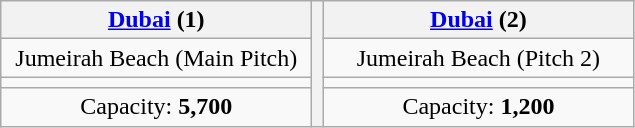<table class="wikitable" style="text-align:center">
<tr>
<th width=200><a href='#'>Dubai</a> (1)<br></th>
<th rowspan=5 colspan=3></th>
<th width=200><a href='#'>Dubai</a> (2)<br></th>
</tr>
<tr>
<td>Jumeirah Beach (Main Pitch)</td>
<td>Jumeirah Beach (Pitch 2)</td>
</tr>
<tr>
<td><small></small></td>
<td><small></small></td>
</tr>
<tr>
<td>Capacity: <strong>5,700</strong></td>
<td>Capacity: <strong>1,200</strong></td>
</tr>
</table>
